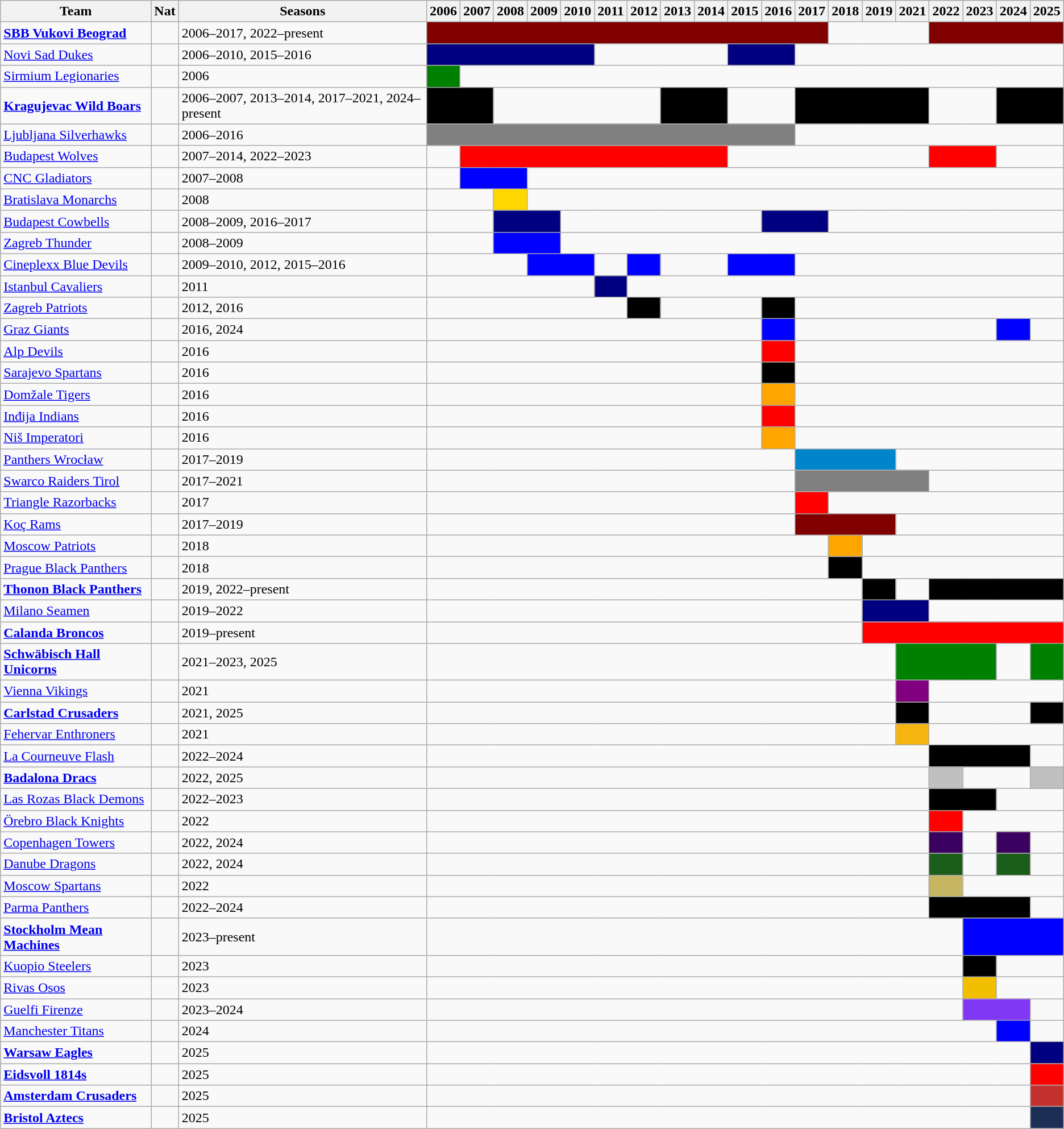<table class="wikitable">
<tr>
<th>Team</th>
<th>Nat</th>
<th>Seasons</th>
<th>2006</th>
<th>2007</th>
<th>2008</th>
<th>2009</th>
<th>2010</th>
<th>2011</th>
<th>2012</th>
<th>2013</th>
<th>2014</th>
<th>2015</th>
<th>2016</th>
<th>2017</th>
<th>2018</th>
<th>2019</th>
<th>2021</th>
<th>2022</th>
<th>2023</th>
<th>2024</th>
<th>2025</th>
</tr>
<tr>
<td><strong><a href='#'>SBB Vukovi Beograd</a></strong></td>
<td></td>
<td>2006–2017, 2022–present</td>
<td colspan="12" style="text-align:center; background:maroon"></td>
<td colspan="3"></td>
<td colspan="4" style="text-align:center; background:maroon"></td>
</tr>
<tr>
<td><a href='#'>Novi Sad Dukes</a></td>
<td></td>
<td>2006–2010, 2015–2016</td>
<td colspan="5" style="text-align:center; background:navy"></td>
<td colspan="4"></td>
<td colspan="2" style="text-align:center; background:navy"></td>
<td colspan="8"></td>
</tr>
<tr>
<td><a href='#'>Sirmium Legionaries</a></td>
<td></td>
<td>2006</td>
<td style="text-align:center; background:green"></td>
<td colspan="18"></td>
</tr>
<tr>
<td><strong><a href='#'>Kragujevac Wild Boars</a></strong></td>
<td></td>
<td>2006–2007, 2013–2014, 2017–2021, 2024–present</td>
<td colspan="2" style="text-align:center; background:black"></td>
<td colspan="5"></td>
<td colspan="2" style="text-align:center; background:black"></td>
<td colspan="2"></td>
<td colspan="4" style="text-align:center; background:black"></td>
<td colspan="2"></td>
<td colspan="2" style="text-align:center; background:black"></td>
</tr>
<tr>
<td><a href='#'>Ljubljana Silverhawks</a></td>
<td></td>
<td>2006–2016</td>
<td colspan="11" style="text-align:center; background:grey"></td>
<td colspan="8"></td>
</tr>
<tr>
<td><a href='#'>Budapest Wolves</a></td>
<td></td>
<td>2007–2014, 2022–2023</td>
<td></td>
<td colspan="8" style="text-align:center; background:red"></td>
<td colspan="6"></td>
<td colspan="2" style="text-align:center; background:red"></td>
<td colspan="2"></td>
</tr>
<tr>
<td><a href='#'>CNC Gladiators</a></td>
<td></td>
<td>2007–2008</td>
<td></td>
<td colspan="2" style="text-align:center; background:blue"></td>
<td colspan="16"></td>
</tr>
<tr>
<td><a href='#'>Bratislava Monarchs</a></td>
<td></td>
<td>2008</td>
<td colspan="2"></td>
<td style="text-align:center; background:gold"></td>
<td colspan="16"></td>
</tr>
<tr>
<td><a href='#'>Budapest Cowbells</a></td>
<td></td>
<td>2008–2009, 2016–2017</td>
<td colspan="2"></td>
<td colspan="2" style="text-align:center; background:navy"></td>
<td colspan="6"></td>
<td colspan="2" style="text-align:center; background:navy"></td>
<td colspan="7"></td>
</tr>
<tr>
<td><a href='#'>Zagreb Thunder</a></td>
<td></td>
<td>2008–2009</td>
<td colspan="2"></td>
<td colspan="2" style="text-align:center; background:blue"></td>
<td colspan="15"></td>
</tr>
<tr>
<td><a href='#'>Cineplexx Blue Devils</a></td>
<td></td>
<td>2009–2010, 2012, 2015–2016</td>
<td colspan="3"></td>
<td colspan="2" style="text-align:center; background:blue"></td>
<td colspan="1"></td>
<td colspan="1" style="text-align:center; background:blue"></td>
<td colspan="2"></td>
<td colspan="2" style="text-align:center; background:blue"></td>
<td colspan="8"></td>
</tr>
<tr>
<td><a href='#'>Istanbul Cavaliers</a></td>
<td></td>
<td>2011</td>
<td colspan="5"></td>
<td colspan="1" style="text-align:center; background:navy"></td>
<td colspan="13"></td>
</tr>
<tr>
<td><a href='#'>Zagreb Patriots</a></td>
<td></td>
<td>2012, 2016</td>
<td colspan="6"></td>
<td colspan="1" style="text-align:center; background:black"></td>
<td colspan="3"></td>
<td colspan="1" style="text-align:center; background:black"></td>
<td colspan="8"></td>
</tr>
<tr>
<td><a href='#'>Graz Giants</a></td>
<td></td>
<td>2016, 2024</td>
<td colspan="10"></td>
<td colspan="1" style="text-align:center; background:blue"></td>
<td colspan="6"></td>
<td colspan="1" style="text-align:center; background:blue"></td>
<td colspan="1"></td>
</tr>
<tr>
<td><a href='#'>Alp Devils</a></td>
<td></td>
<td>2016</td>
<td colspan="10"></td>
<td colspan="1" style="text-align:center; background:red"></td>
<td colspan="8"></td>
</tr>
<tr>
<td><a href='#'>Sarajevo Spartans</a></td>
<td></td>
<td>2016</td>
<td colspan="10"></td>
<td colspan="1" style="text-align:center; background:black"></td>
<td colspan="8"></td>
</tr>
<tr>
<td><a href='#'>Domžale Tigers</a></td>
<td></td>
<td>2016</td>
<td colspan="10"></td>
<td colspan="1" style="text-align:center; background:orange"></td>
<td colspan="8"></td>
</tr>
<tr>
<td><a href='#'>Inđija Indians</a></td>
<td></td>
<td>2016</td>
<td colspan="10"></td>
<td colspan="1" style="text-align:center; background:red"></td>
<td colspan="8"></td>
</tr>
<tr>
<td><a href='#'>Niš Imperatori</a></td>
<td></td>
<td>2016</td>
<td colspan="10"></td>
<td colspan="1" style="text-align:center; background:orange"></td>
<td colspan="8"></td>
</tr>
<tr>
<td><a href='#'>Panthers Wrocław</a></td>
<td></td>
<td>2017–2019</td>
<td colspan="11"></td>
<td colspan="3" style="text-align:center; background:#0085CA"></td>
<td colspan="8"></td>
</tr>
<tr>
<td><a href='#'>Swarco Raiders Tirol</a></td>
<td></td>
<td>2017–2021</td>
<td colspan="11"></td>
<td colspan="4" style="text-align:center; background:grey"></td>
<td colspan="4"></td>
</tr>
<tr>
<td><a href='#'>Triangle Razorbacks</a></td>
<td></td>
<td>2017</td>
<td colspan="11"></td>
<td colspan="1" style="text-align:center; background:red"></td>
<td colspan="7"></td>
</tr>
<tr>
<td><a href='#'>Koç Rams</a></td>
<td></td>
<td>2017–2019</td>
<td colspan="11"></td>
<td colspan="3" style="text-align:center; background:maroon"></td>
<td colspan="5"></td>
</tr>
<tr>
<td><a href='#'>Moscow Patriots</a></td>
<td></td>
<td>2018</td>
<td colspan="12"></td>
<td style="text-align:center; background:orange"></td>
<td colspan="6"></td>
</tr>
<tr>
<td><a href='#'>Prague Black Panthers</a></td>
<td></td>
<td>2018</td>
<td colspan="12"></td>
<td style="text-align:center; background:black"></td>
<td colspan="6"></td>
</tr>
<tr>
<td><strong><a href='#'>Thonon Black Panthers</a></strong></td>
<td></td>
<td>2019, 2022–present</td>
<td colspan="13"></td>
<td style="text-align:center; background:black"></td>
<td colspan="1"></td>
<td colspan="4" style="text-align:center; background:black"></td>
</tr>
<tr>
<td><a href='#'>Milano Seamen</a></td>
<td></td>
<td>2019–2022</td>
<td colspan="13"></td>
<td colspan="2" style="text-align:center; background:navy"></td>
<td colspan="4"></td>
</tr>
<tr>
<td><strong><a href='#'>Calanda Broncos</a></strong></td>
<td></td>
<td>2019–present</td>
<td colspan="13"></td>
<td colspan="6" style="text-align:center; background:red"></td>
</tr>
<tr>
<td><strong><a href='#'>Schwäbisch Hall Unicorns</a></strong></td>
<td></td>
<td>2021–2023, 2025</td>
<td colspan="14"></td>
<td colspan="3" style="text-align:center; background:#008000"></td>
<td colspan="1"></td>
<td colspan="1" style="text-align:center; background:#008000"></td>
</tr>
<tr>
<td><a href='#'>Vienna Vikings</a></td>
<td></td>
<td>2021</td>
<td colspan="14"></td>
<td style="text-align:center; background:#800080"></td>
<td colspan="4"></td>
</tr>
<tr>
<td><strong><a href='#'>Carlstad Crusaders</a></strong></td>
<td></td>
<td>2021, 2025</td>
<td colspan="14"></td>
<td style="text-align:center; background:black"></td>
<td colspan="3"></td>
<td style="text-align:center; background:black"></td>
</tr>
<tr>
<td><a href='#'>Fehervar Enthroners</a></td>
<td></td>
<td>2021</td>
<td colspan="14"></td>
<td style="text-align:center; background:#F5B40F"></td>
<td colspan="4"></td>
</tr>
<tr>
<td><a href='#'>La Courneuve Flash</a></td>
<td></td>
<td>2022–2024</td>
<td colspan="15"></td>
<td colspan="3" style="text-align:center; background:black"></td>
<td colspan="1"></td>
</tr>
<tr>
<td><strong><a href='#'>Badalona Dracs</a></strong></td>
<td></td>
<td>2022, 2025</td>
<td colspan="15"></td>
<td style="text-align:center; background:#C0C0C0"></td>
<td colspan="2"></td>
<td style="text-align:center; background:#C0C0C0"></td>
</tr>
<tr>
<td><a href='#'>Las Rozas Black Demons</a></td>
<td></td>
<td>2022–2023</td>
<td colspan="15"></td>
<td colspan="2" style="text-align:center; background:black"></td>
<td colspan="2"></td>
</tr>
<tr>
<td><a href='#'>Örebro Black Knights</a></td>
<td></td>
<td>2022</td>
<td colspan="15"></td>
<td style="text-align:center; background:red"></td>
<td colspan="3"></td>
</tr>
<tr>
<td><a href='#'>Copenhagen Towers</a></td>
<td></td>
<td>2022, 2024</td>
<td colspan="15"></td>
<td style="text-align:center; background:#3b0160"></td>
<td colspan="1"></td>
<td colspan="1" style="text-align:center; background:#3b0160"></td>
<td colspan="1"></td>
</tr>
<tr>
<td><a href='#'>Danube Dragons</a></td>
<td></td>
<td>2022, 2024</td>
<td colspan="15"></td>
<td style="text-align:center; background:#1b5d1b"></td>
<td colspan="1"></td>
<td colspan="1" style="text-align:center; background:#1b5d1b"></td>
<td colspan="1"></td>
</tr>
<tr>
<td><a href='#'>Moscow Spartans</a></td>
<td></td>
<td>2022</td>
<td colspan="15"></td>
<td style="text-align:center; background:#c6b661"></td>
<td colspan=3"></td>
</tr>
<tr>
<td><a href='#'>Parma Panthers</a></td>
<td></td>
<td>2022–2024</td>
<td colspan="15"></td>
<td colspan="3" style="text-align:center; background:black"></td>
<td colspan="1"></td>
</tr>
<tr>
<td><strong><a href='#'>Stockholm Mean Machines</a></strong></td>
<td></td>
<td>2023–present</td>
<td colspan="16"></td>
<td colspan="3" style="text-align:center; background:blue"></td>
</tr>
<tr>
<td><a href='#'>Kuopio Steelers</a></td>
<td></td>
<td>2023</td>
<td colspan="16"></td>
<td style="text-align:center; background:black"></td>
<td colspan="2"></td>
</tr>
<tr>
<td><a href='#'>Rivas Osos</a></td>
<td></td>
<td>2023</td>
<td colspan="16"></td>
<td style="text-align:center; background:#F1BF00"></td>
<td colspan="2"></td>
</tr>
<tr>
<td><a href='#'>Guelfi Firenze</a></td>
<td></td>
<td>2023–2024</td>
<td colspan="16"></td>
<td colspan="2" style="text-align:center; background:#8137f6"></td>
<td colspan="1"></td>
</tr>
<tr>
<td><a href='#'>Manchester Titans</a></td>
<td></td>
<td>2024</td>
<td colspan="17"></td>
<td style="text-align:center; background:blue"></td>
<td colspan="1"></td>
</tr>
<tr>
<td><strong><a href='#'>Warsaw Eagles</a></strong></td>
<td></td>
<td>2025</td>
<td colspan="18"></td>
<td style="text-align:center; background:#000080"></td>
</tr>
<tr>
<td><strong><a href='#'>Eidsvoll 1814s</a></strong></td>
<td></td>
<td>2025</td>
<td colspan="18"></td>
<td style="text-align:center; background:red"></td>
</tr>
<tr>
<td><strong><a href='#'>Amsterdam Crusaders</a></strong></td>
<td></td>
<td>2025</td>
<td colspan="18"></td>
<td style="text-align:center; background:#c4322e"></td>
</tr>
<tr>
<td><strong><a href='#'>Bristol Aztecs</a></strong></td>
<td></td>
<td>2025</td>
<td colspan="18"></td>
<td style="text-align:center; background:#1b2e56"></td>
</tr>
</table>
